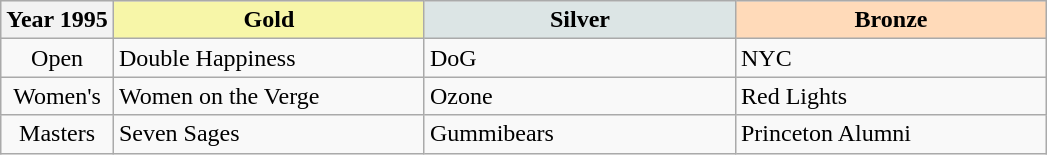<table class="wikitable sortable">
<tr bgcolor="#efefef" align="left">
<th>Year 1995</th>
<th width=200 style="background-color: #F7F6A8;"> Gold</th>
<th width=200 style="background-color: #DCE5E5;"> Silver</th>
<th width=200 style="background-color: #FFDAB9;"> Bronze</th>
</tr>
<tr>
<td align="center">Open</td>
<td>Double Happiness </td>
<td>DoG </td>
<td>NYC </td>
</tr>
<tr>
<td align="center">Women's</td>
<td>Women on the Verge </td>
<td>Ozone </td>
<td>Red Lights </td>
</tr>
<tr>
<td align="center">Masters</td>
<td>Seven Sages </td>
<td>Gummibears </td>
<td>Princeton Alumni </td>
</tr>
</table>
